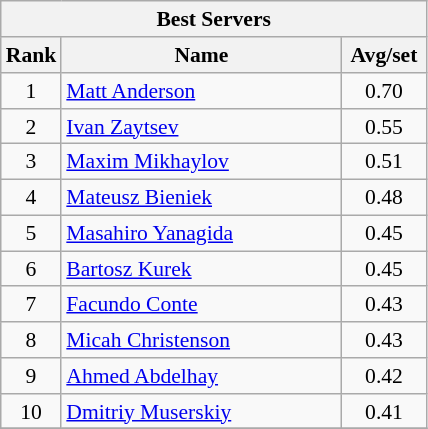<table class="wikitable" style="float:left; margin-right:1em; font-size:90%">
<tr>
<th colspan=3>Best Servers</th>
</tr>
<tr>
<th width=30>Rank</th>
<th width=180>Name</th>
<th width=50>Avg/set</th>
</tr>
<tr>
<td align=center>1</td>
<td> <a href='#'>Matt Anderson</a></td>
<td align=center>0.70</td>
</tr>
<tr>
<td align=center>2</td>
<td> <a href='#'>Ivan Zaytsev</a></td>
<td align=center>0.55</td>
</tr>
<tr>
<td align=center>3</td>
<td> <a href='#'>Maxim Mikhaylov</a></td>
<td align=center>0.51</td>
</tr>
<tr>
<td align=center>4</td>
<td> <a href='#'>Mateusz Bieniek</a></td>
<td align=center>0.48</td>
</tr>
<tr>
<td align=center>5</td>
<td> <a href='#'>Masahiro Yanagida</a></td>
<td align=center>0.45</td>
</tr>
<tr>
<td align=center>6</td>
<td> <a href='#'>Bartosz Kurek</a></td>
<td align=center>0.45</td>
</tr>
<tr>
<td align=center>7</td>
<td> <a href='#'>Facundo Conte</a></td>
<td align=center>0.43</td>
</tr>
<tr>
<td align=center>8</td>
<td> <a href='#'>Micah Christenson</a></td>
<td align=center>0.43</td>
</tr>
<tr>
<td align=center>9</td>
<td> <a href='#'>Ahmed Abdelhay</a></td>
<td align=center>0.42</td>
</tr>
<tr>
<td align=center>10</td>
<td> <a href='#'>Dmitriy Muserskiy</a></td>
<td align=center>0.41</td>
</tr>
<tr>
</tr>
</table>
